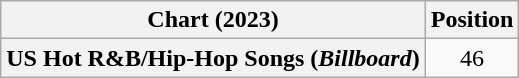<table class="wikitable sortable plainrowheaders" style="text-align:center">
<tr>
<th scope="col">Chart (2023)</th>
<th scope="col">Position</th>
</tr>
<tr>
<th scope="row">US Hot R&B/Hip-Hop Songs (<em>Billboard</em>)</th>
<td>46</td>
</tr>
</table>
